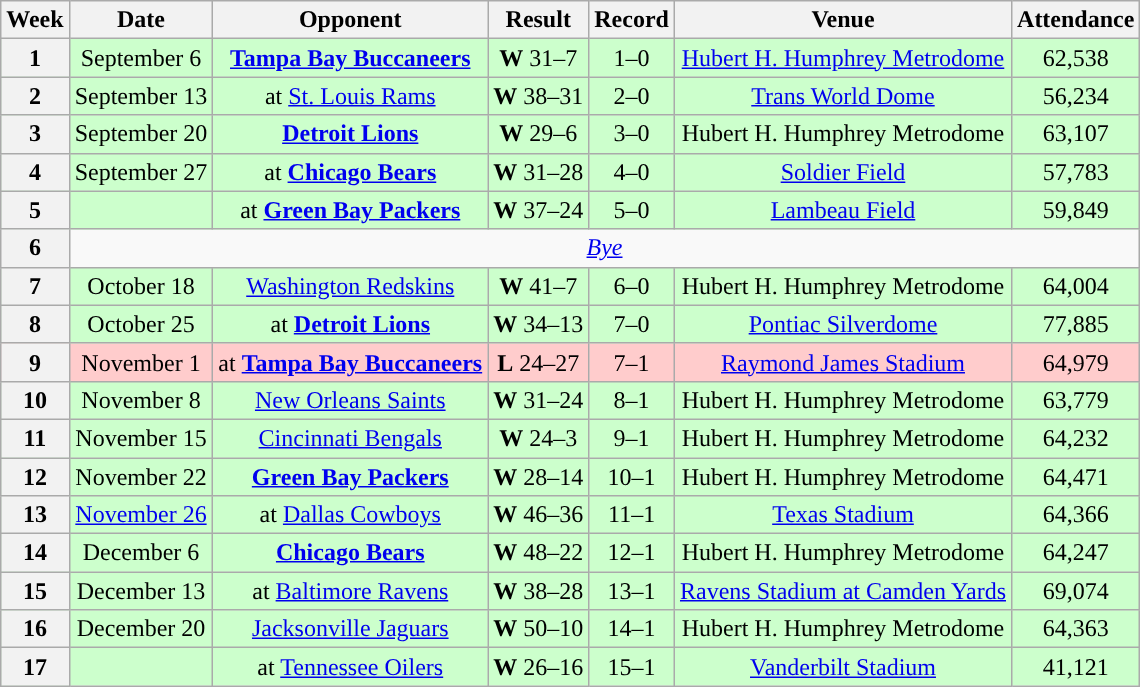<table class="wikitable" style="text-align:center">
<tr>
<th>Week</th>
<th>Date</th>
<th>Opponent</th>
<th>Result</th>
<th>Record</th>
<th>Venue</th>
<th>Attendance</th>
</tr>
<tr style="background:#cfc">
<th>1</th>
<td>September 6</td>
<td><strong><a href='#'>Tampa Bay Buccaneers</a></strong></td>
<td><strong>W</strong> 31–7</td>
<td>1–0</td>
<td><a href='#'>Hubert H. Humphrey Metrodome</a></td>
<td>62,538</td>
</tr>
<tr style="background:#cfc">
<th>2</th>
<td>September 13</td>
<td>at <a href='#'>St. Louis Rams</a></td>
<td><strong>W</strong> 38–31</td>
<td>2–0</td>
<td><a href='#'>Trans World Dome</a></td>
<td>56,234</td>
</tr>
<tr style="background:#cfc">
<th>3</th>
<td>September 20</td>
<td><strong><a href='#'>Detroit Lions</a></strong></td>
<td><strong>W</strong> 29–6</td>
<td>3–0</td>
<td>Hubert H. Humphrey Metrodome</td>
<td>63,107</td>
</tr>
<tr style="background:#cfc">
<th>4</th>
<td>September 27</td>
<td>at <strong><a href='#'>Chicago Bears</a></strong></td>
<td><strong>W</strong> 31–28</td>
<td>4–0</td>
<td><a href='#'>Soldier Field</a></td>
<td>57,783</td>
</tr>
<tr style="background:#cfc">
<th>5</th>
<td></td>
<td>at <strong><a href='#'>Green Bay Packers</a></strong></td>
<td><strong>W</strong> 37–24</td>
<td>5–0</td>
<td><a href='#'>Lambeau Field</a></td>
<td>59,849</td>
</tr>
<tr>
<th>6</th>
<td colspan="7"><em><a href='#'>Bye</a></em></td>
</tr>
<tr style="background:#cfc">
<th>7</th>
<td>October 18</td>
<td><a href='#'>Washington Redskins</a></td>
<td><strong>W</strong> 41–7</td>
<td>6–0</td>
<td>Hubert H. Humphrey Metrodome</td>
<td>64,004</td>
</tr>
<tr style="background:#cfc">
<th>8</th>
<td>October 25</td>
<td>at <strong><a href='#'>Detroit Lions</a></strong></td>
<td><strong>W</strong> 34–13</td>
<td>7–0</td>
<td><a href='#'>Pontiac Silverdome</a></td>
<td>77,885</td>
</tr>
<tr style="background:#fcc">
<th>9</th>
<td>November 1</td>
<td>at <strong><a href='#'>Tampa Bay Buccaneers</a></strong></td>
<td><strong>L</strong> 24–27</td>
<td>7–1</td>
<td><a href='#'>Raymond James Stadium</a></td>
<td>64,979</td>
</tr>
<tr style="background:#cfc">
<th>10</th>
<td>November 8</td>
<td><a href='#'>New Orleans Saints</a></td>
<td><strong>W</strong> 31–24</td>
<td>8–1</td>
<td>Hubert H. Humphrey Metrodome</td>
<td>63,779</td>
</tr>
<tr style="background:#cfc">
<th>11</th>
<td>November 15</td>
<td><a href='#'>Cincinnati Bengals</a></td>
<td><strong>W</strong> 24–3</td>
<td>9–1</td>
<td>Hubert H. Humphrey Metrodome</td>
<td>64,232</td>
</tr>
<tr style="background:#cfc">
<th>12</th>
<td>November 22</td>
<td><strong><a href='#'>Green Bay Packers</a></strong></td>
<td><strong>W</strong> 28–14</td>
<td>10–1</td>
<td>Hubert H. Humphrey Metrodome</td>
<td>64,471</td>
</tr>
<tr style="background:#cfc">
<th>13</th>
<td><a href='#'>November 26</a></td>
<td>at <a href='#'>Dallas Cowboys</a></td>
<td><strong>W</strong> 46–36</td>
<td>11–1</td>
<td><a href='#'>Texas Stadium</a></td>
<td>64,366</td>
</tr>
<tr style="background:#cfc">
<th>14</th>
<td>December 6</td>
<td><strong><a href='#'>Chicago Bears</a></strong></td>
<td><strong>W</strong> 48–22</td>
<td>12–1</td>
<td>Hubert H. Humphrey Metrodome</td>
<td>64,247</td>
</tr>
<tr style="background:#cfc">
<th>15</th>
<td>December 13</td>
<td>at <a href='#'>Baltimore Ravens</a></td>
<td><strong>W</strong> 38–28</td>
<td>13–1</td>
<td><a href='#'>Ravens Stadium at Camden Yards</a></td>
<td>69,074</td>
</tr>
<tr style="background:#cfc">
<th>16</th>
<td>December 20</td>
<td><a href='#'>Jacksonville Jaguars</a></td>
<td><strong>W</strong> 50–10</td>
<td>14–1</td>
<td>Hubert H. Humphrey Metrodome</td>
<td>64,363</td>
</tr>
<tr style="background:#cfc">
<th>17</th>
<td></td>
<td>at <a href='#'>Tennessee Oilers</a></td>
<td><strong>W</strong> 26–16</td>
<td>15–1</td>
<td><a href='#'>Vanderbilt Stadium</a></td>
<td>41,121</td>
</tr>
</table>
